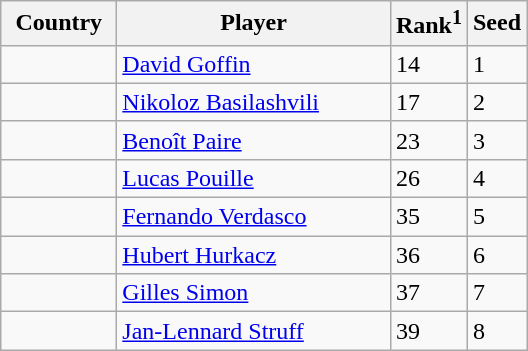<table class="sortable wikitable">
<tr>
<th width="70">Country</th>
<th width="175">Player</th>
<th>Rank<sup>1</sup></th>
<th>Seed</th>
</tr>
<tr>
<td></td>
<td><a href='#'>David Goffin</a></td>
<td>14</td>
<td>1</td>
</tr>
<tr>
<td></td>
<td><a href='#'>Nikoloz Basilashvili</a></td>
<td>17</td>
<td>2</td>
</tr>
<tr>
<td></td>
<td><a href='#'>Benoît Paire</a></td>
<td>23</td>
<td>3</td>
</tr>
<tr>
<td></td>
<td><a href='#'>Lucas Pouille</a></td>
<td>26</td>
<td>4</td>
</tr>
<tr>
<td></td>
<td><a href='#'>Fernando Verdasco</a></td>
<td>35</td>
<td>5</td>
</tr>
<tr>
<td></td>
<td><a href='#'>Hubert Hurkacz</a></td>
<td>36</td>
<td>6</td>
</tr>
<tr>
<td></td>
<td><a href='#'>Gilles Simon</a></td>
<td>37</td>
<td>7</td>
</tr>
<tr>
<td></td>
<td><a href='#'>Jan-Lennard Struff</a></td>
<td>39</td>
<td>8</td>
</tr>
</table>
